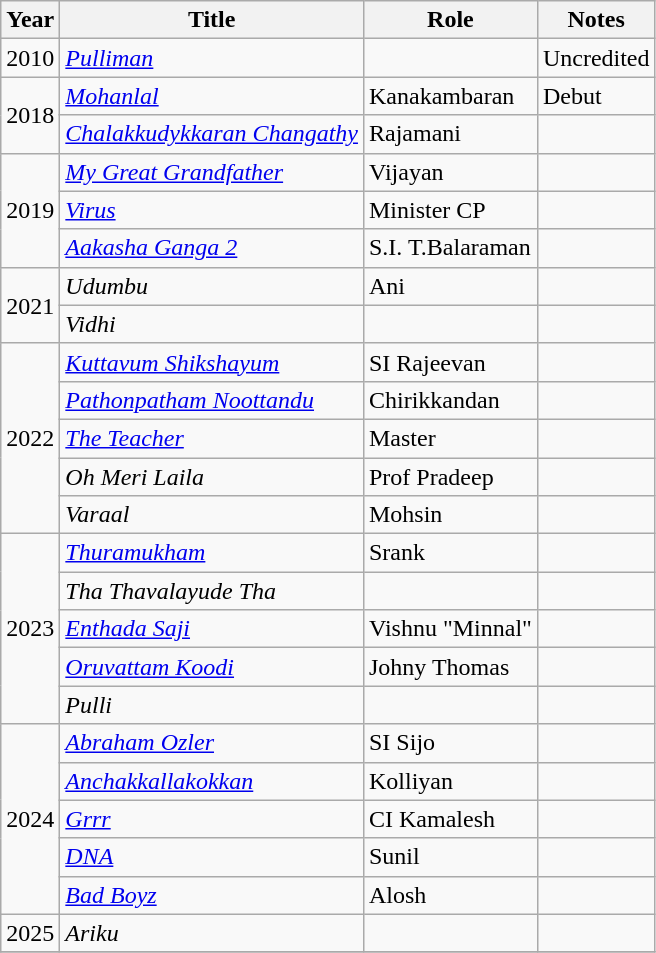<table class="wikitable sortable">
<tr>
<th>Year</th>
<th>Title</th>
<th>Role</th>
<th class="unsortable">Notes</th>
</tr>
<tr>
<td>2010</td>
<td><em><a href='#'>Pulliman</a></em></td>
<td></td>
<td>Uncredited</td>
</tr>
<tr>
<td rowspan=2>2018</td>
<td><em><a href='#'>Mohanlal</a></em></td>
<td>Kanakambaran</td>
<td>Debut</td>
</tr>
<tr>
<td><em><a href='#'>Chalakkudykkaran Changathy</a></em></td>
<td>Rajamani</td>
<td></td>
</tr>
<tr>
<td rowspan=3>2019</td>
<td><em><a href='#'>My Great Grandfather</a></em></td>
<td>Vijayan</td>
<td></td>
</tr>
<tr>
<td><em><a href='#'>Virus</a></em></td>
<td>Minister CP</td>
<td></td>
</tr>
<tr>
<td><em><a href='#'>Aakasha Ganga 2</a></em></td>
<td>S.I. T.Balaraman</td>
<td></td>
</tr>
<tr>
<td rowspan=2>2021</td>
<td><em>Udumbu</em></td>
<td>Ani</td>
<td></td>
</tr>
<tr>
<td><em>Vidhi</em></td>
<td></td>
<td></td>
</tr>
<tr>
<td rowspan=5>2022</td>
<td><em><a href='#'>Kuttavum Shikshayum</a></em></td>
<td>SI Rajeevan</td>
<td></td>
</tr>
<tr>
<td><em><a href='#'>Pathonpatham Noottandu</a></em></td>
<td>Chirikkandan</td>
<td></td>
</tr>
<tr>
<td><em><a href='#'>The Teacher</a></em></td>
<td>Master</td>
<td></td>
</tr>
<tr>
<td><em>Oh Meri Laila</em></td>
<td>Prof Pradeep</td>
<td></td>
</tr>
<tr>
<td><em>Varaal</em></td>
<td>Mohsin</td>
<td></td>
</tr>
<tr>
<td rowspan=5>2023</td>
<td><em><a href='#'>Thuramukham</a></em></td>
<td>Srank</td>
<td></td>
</tr>
<tr>
<td><em>Tha Thavalayude Tha</em></td>
<td></td>
<td></td>
</tr>
<tr>
<td><em><a href='#'>Enthada Saji</a></em></td>
<td>Vishnu "Minnal"</td>
<td></td>
</tr>
<tr>
<td><em><a href='#'>Oruvattam Koodi</a></em></td>
<td>Johny Thomas</td>
<td></td>
</tr>
<tr>
<td><em>Pulli</em></td>
<td></td>
<td></td>
</tr>
<tr>
<td rowspan=5>2024</td>
<td><em><a href='#'>Abraham Ozler</a></em></td>
<td>SI Sijo</td>
<td></td>
</tr>
<tr>
<td><em><a href='#'>Anchakkallakokkan</a></em></td>
<td>Kolliyan</td>
<td></td>
</tr>
<tr>
<td><em><a href='#'>Grrr</a></em></td>
<td>CI Kamalesh</td>
<td></td>
</tr>
<tr>
<td><em><a href='#'>DNA</a></em></td>
<td>Sunil</td>
<td></td>
</tr>
<tr>
<td><em><a href='#'>Bad Boyz</a></em></td>
<td>Alosh</td>
<td></td>
</tr>
<tr>
<td>2025</td>
<td><em>Ariku</em></td>
<td></td>
<td></td>
</tr>
<tr>
</tr>
</table>
